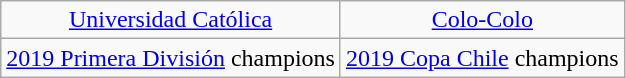<table class="wikitable" style="text-align:center">
<tr>
<td><a href='#'>Universidad Católica</a></td>
<td><a href='#'>Colo-Colo</a></td>
</tr>
<tr>
<td><a href='#'>2019 Primera División</a> champions</td>
<td><a href='#'>2019 Copa Chile</a> champions</td>
</tr>
</table>
